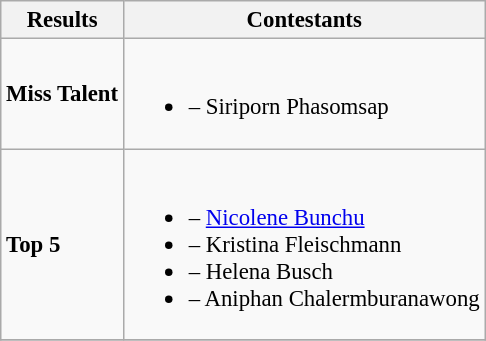<table class="wikitable" style="font-size: 95%;">
<tr>
<th>Results</th>
<th>Contestants</th>
</tr>
<tr>
<td><strong>Miss Talent</strong></td>
<td><br><ul><li><strong></strong> – Siriporn Phasomsap</li></ul></td>
</tr>
<tr>
<td><strong>Top 5</strong></td>
<td><br><ul><li><strong></strong> – <a href='#'>Nicolene Bunchu</a></li><li><strong></strong> – Kristina Fleischmann</li><li><strong></strong> – Helena Busch</li><li><strong></strong> – Aniphan Chalermburanawong</li></ul></td>
</tr>
<tr>
</tr>
</table>
